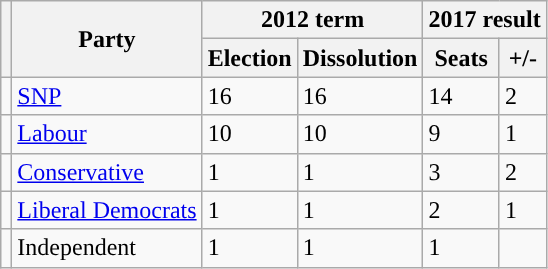<table class="wikitable">
<tr>
<th rowspan="2"></th>
<th rowspan="2">Party</th>
<th colspan="2">2012 term</th>
<th colspan="2">2017 result</th>
</tr>
<tr>
<th>Election</th>
<th>Dissolution</th>
<th>Seats</th>
<th>+/-</th>
</tr>
<tr>
<td style="background:"></td>
<td><a href='#'>SNP</a></td>
<td>16</td>
<td>16</td>
<td>14</td>
<td> 2</td>
</tr>
<tr>
<td style="background:"></td>
<td><a href='#'>Labour</a></td>
<td>10</td>
<td>10</td>
<td>9</td>
<td> 1</td>
</tr>
<tr>
<td style="background:"></td>
<td><a href='#'>Conservative</a></td>
<td>1</td>
<td>1</td>
<td>3</td>
<td> 2</td>
</tr>
<tr>
<td style="background:"></td>
<td><a href='#'>Liberal Democrats</a></td>
<td>1</td>
<td>1</td>
<td>2</td>
<td> 1</td>
</tr>
<tr>
<td style="background:"></td>
<td>Independent</td>
<td>1</td>
<td>1</td>
<td>1</td>
<td></td>
</tr>
</table>
